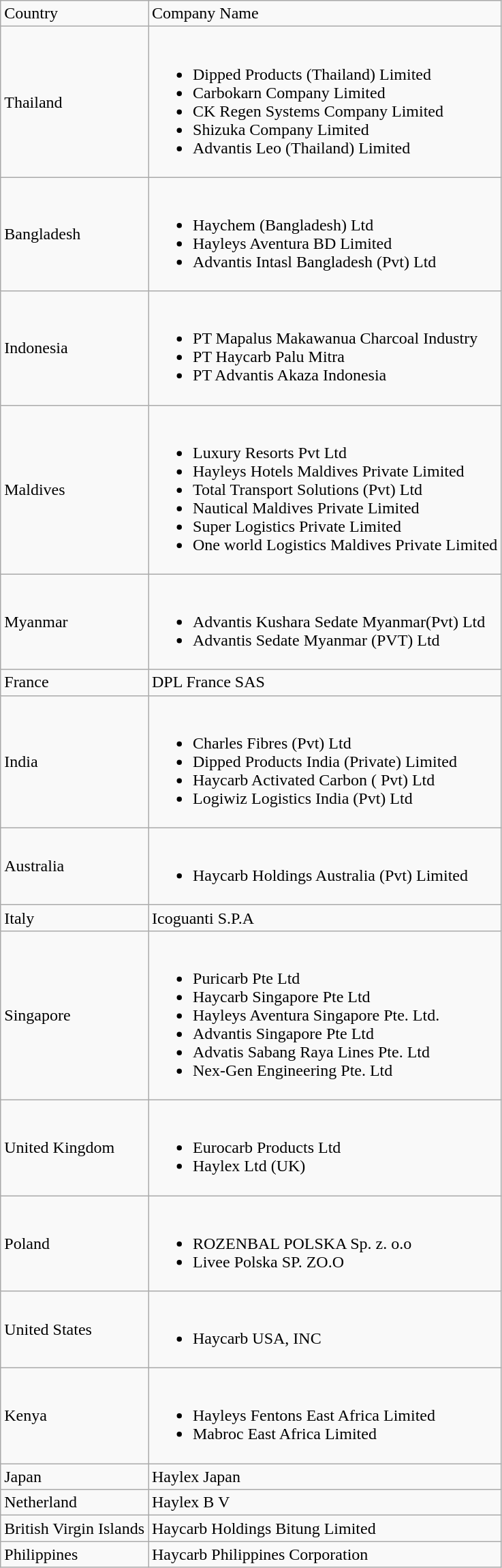<table class="wikitable">
<tr>
<td>Country</td>
<td>Company Name</td>
</tr>
<tr>
<td>Thailand</td>
<td><br><ul><li>Dipped Products (Thailand) Limited</li><li>Carbokarn Company Limited</li><li>CK Regen Systems Company Limited</li><li>Shizuka Company Limited</li><li>Advantis Leo (Thailand) Limited</li></ul></td>
</tr>
<tr>
<td>Bangladesh</td>
<td><br><ul><li>Haychem (Bangladesh) Ltd</li><li>Hayleys Aventura BD Limited</li><li>Advantis Intasl Bangladesh (Pvt) Ltd</li></ul></td>
</tr>
<tr>
<td>Indonesia</td>
<td><br><ul><li>PT Mapalus Makawanua Charcoal Industry</li><li>PT Haycarb Palu Mitra</li><li>PT Advantis Akaza Indonesia</li></ul></td>
</tr>
<tr>
<td>Maldives</td>
<td><br><ul><li>Luxury Resorts Pvt Ltd</li><li>Hayleys Hotels Maldives Private Limited</li><li>Total Transport Solutions (Pvt) Ltd</li><li>Nautical Maldives Private Limited</li><li>Super Logistics Private Limited</li><li>One world Logistics Maldives Private Limited</li></ul></td>
</tr>
<tr>
<td>Myanmar</td>
<td><br><ul><li>Advantis Kushara Sedate Myanmar(Pvt) Ltd</li><li>Advantis Sedate Myanmar (PVT) Ltd</li></ul></td>
</tr>
<tr>
<td>France</td>
<td>DPL France SAS</td>
</tr>
<tr>
<td>India</td>
<td><br><ul><li>Charles Fibres (Pvt) Ltd</li><li>Dipped Products India (Private) Limited</li><li>Haycarb Activated Carbon ( Pvt) Ltd</li><li>Logiwiz Logistics India (Pvt) Ltd</li></ul></td>
</tr>
<tr>
<td>Australia</td>
<td><br><ul><li>Haycarb Holdings Australia (Pvt) Limited</li></ul></td>
</tr>
<tr>
<td>Italy</td>
<td>Icoguanti S.P.A</td>
</tr>
<tr>
<td>Singapore</td>
<td><br><ul><li>Puricarb Pte Ltd</li><li>Haycarb Singapore Pte Ltd</li><li>Hayleys Aventura Singapore Pte. Ltd.</li><li>Advantis Singapore Pte Ltd</li><li>Advatis Sabang Raya Lines Pte. Ltd</li><li>Nex-Gen Engineering Pte. Ltd</li></ul></td>
</tr>
<tr>
<td>United Kingdom</td>
<td><br><ul><li>Eurocarb Products Ltd</li><li>Haylex Ltd (UK)</li></ul></td>
</tr>
<tr>
<td>Poland</td>
<td><br><ul><li>ROZENBAL POLSKA Sp. z. o.o</li><li>Livee Polska SP. ZO.O</li></ul></td>
</tr>
<tr>
<td>United States</td>
<td><br><ul><li>Haycarb USA, INC</li></ul></td>
</tr>
<tr>
<td>Kenya</td>
<td><br><ul><li>Hayleys Fentons East Africa Limited</li><li>Mabroc East Africa Limited</li></ul></td>
</tr>
<tr>
<td>Japan</td>
<td>Haylex Japan</td>
</tr>
<tr>
<td>Netherland</td>
<td>Haylex B V</td>
</tr>
<tr>
<td>British Virgin Islands</td>
<td>Haycarb Holdings Bitung Limited</td>
</tr>
<tr>
<td>Philippines</td>
<td>Haycarb Philippines Corporation</td>
</tr>
</table>
